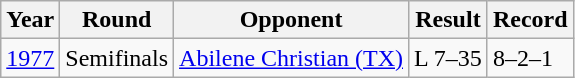<table class="wikitable">
<tr>
<th>Year</th>
<th>Round</th>
<th>Opponent</th>
<th>Result</th>
<th>Record</th>
</tr>
<tr>
<td><a href='#'>1977</a></td>
<td>Semifinals</td>
<td><a href='#'>Abilene Christian (TX)</a></td>
<td>L 7–35</td>
<td>8–2–1</td>
</tr>
</table>
